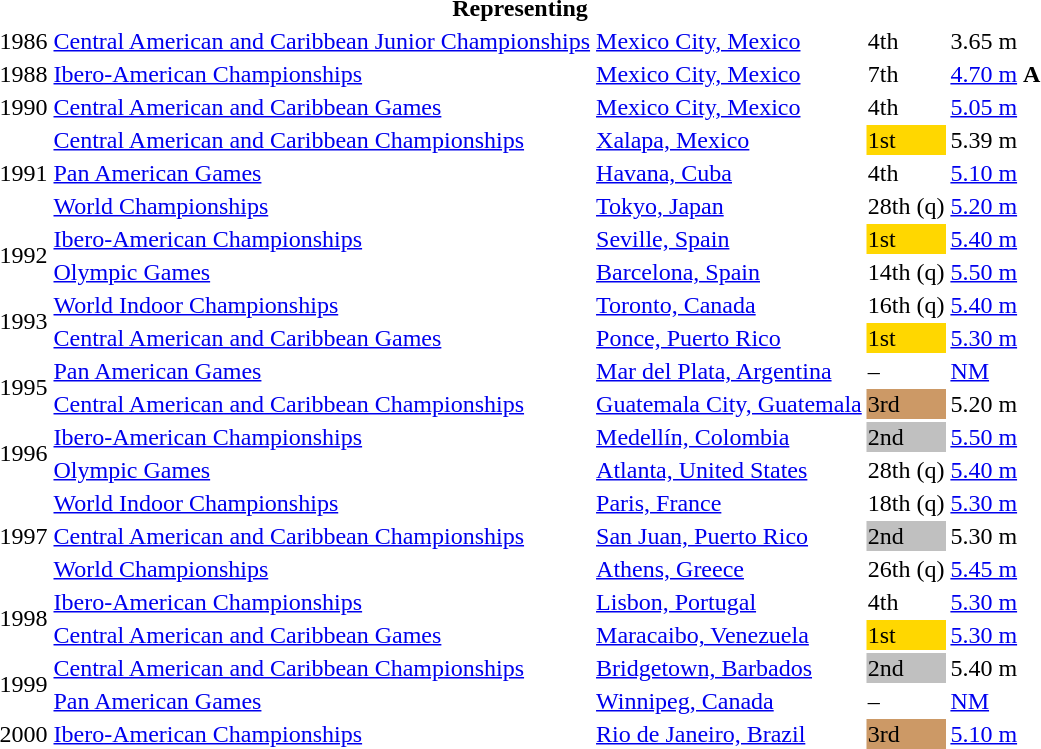<table>
<tr>
<th colspan="5">Representing </th>
</tr>
<tr>
<td>1986</td>
<td><a href='#'>Central American and Caribbean Junior Championships</a></td>
<td><a href='#'>Mexico City, Mexico</a></td>
<td>4th</td>
<td>3.65 m</td>
</tr>
<tr>
<td>1988</td>
<td><a href='#'>Ibero-American Championships</a></td>
<td><a href='#'>Mexico City, Mexico</a></td>
<td>7th</td>
<td><a href='#'>4.70 m</a> <strong>A</strong></td>
</tr>
<tr>
<td>1990</td>
<td><a href='#'>Central American and Caribbean Games</a></td>
<td><a href='#'>Mexico City, Mexico</a></td>
<td>4th</td>
<td><a href='#'>5.05 m</a></td>
</tr>
<tr>
<td rowspan=3>1991</td>
<td><a href='#'>Central American and Caribbean Championships</a></td>
<td><a href='#'>Xalapa, Mexico</a></td>
<td bgcolor=gold>1st</td>
<td>5.39 m</td>
</tr>
<tr>
<td><a href='#'>Pan American Games</a></td>
<td><a href='#'>Havana, Cuba</a></td>
<td>4th</td>
<td><a href='#'>5.10 m</a></td>
</tr>
<tr>
<td><a href='#'>World Championships</a></td>
<td><a href='#'>Tokyo, Japan</a></td>
<td>28th (q)</td>
<td><a href='#'>5.20 m</a></td>
</tr>
<tr>
<td rowspan=2>1992</td>
<td><a href='#'>Ibero-American Championships</a></td>
<td><a href='#'>Seville, Spain</a></td>
<td bgcolor=gold>1st</td>
<td><a href='#'>5.40 m</a></td>
</tr>
<tr>
<td><a href='#'>Olympic Games</a></td>
<td><a href='#'>Barcelona, Spain</a></td>
<td>14th (q)</td>
<td><a href='#'>5.50 m</a></td>
</tr>
<tr>
<td rowspan=2>1993</td>
<td><a href='#'>World Indoor Championships</a></td>
<td><a href='#'>Toronto, Canada</a></td>
<td>16th (q)</td>
<td><a href='#'>5.40 m</a></td>
</tr>
<tr>
<td><a href='#'>Central American and Caribbean Games</a></td>
<td><a href='#'>Ponce, Puerto Rico</a></td>
<td bgcolor=gold>1st</td>
<td><a href='#'>5.30 m</a></td>
</tr>
<tr>
<td rowspan=2>1995</td>
<td><a href='#'>Pan American Games</a></td>
<td><a href='#'>Mar del Plata, Argentina</a></td>
<td>–</td>
<td><a href='#'>NM</a></td>
</tr>
<tr>
<td><a href='#'>Central American and Caribbean Championships</a></td>
<td><a href='#'>Guatemala City, Guatemala</a></td>
<td bgcolor=cc9966>3rd</td>
<td>5.20 m</td>
</tr>
<tr>
<td rowspan=2>1996</td>
<td><a href='#'>Ibero-American Championships</a></td>
<td><a href='#'>Medellín, Colombia</a></td>
<td bgcolor=silver>2nd</td>
<td><a href='#'>5.50 m</a></td>
</tr>
<tr>
<td><a href='#'>Olympic Games</a></td>
<td><a href='#'>Atlanta, United States</a></td>
<td>28th (q)</td>
<td><a href='#'>5.40 m</a></td>
</tr>
<tr>
<td rowspan=3>1997</td>
<td><a href='#'>World Indoor Championships</a></td>
<td><a href='#'>Paris, France</a></td>
<td>18th (q)</td>
<td><a href='#'>5.30 m</a></td>
</tr>
<tr>
<td><a href='#'>Central American and Caribbean Championships</a></td>
<td><a href='#'>San Juan, Puerto Rico</a></td>
<td bgcolor=silver>2nd</td>
<td>5.30 m</td>
</tr>
<tr>
<td><a href='#'>World Championships</a></td>
<td><a href='#'>Athens, Greece</a></td>
<td>26th (q)</td>
<td><a href='#'>5.45 m</a></td>
</tr>
<tr>
<td rowspan=2>1998</td>
<td><a href='#'>Ibero-American Championships</a></td>
<td><a href='#'>Lisbon, Portugal</a></td>
<td>4th</td>
<td><a href='#'>5.30 m</a></td>
</tr>
<tr>
<td><a href='#'>Central American and Caribbean Games</a></td>
<td><a href='#'>Maracaibo, Venezuela</a></td>
<td bgcolor=gold>1st</td>
<td><a href='#'>5.30 m</a></td>
</tr>
<tr>
<td rowspan=2>1999</td>
<td><a href='#'>Central American and Caribbean Championships</a></td>
<td><a href='#'>Bridgetown, Barbados</a></td>
<td bgcolor=silver>2nd</td>
<td>5.40 m</td>
</tr>
<tr>
<td><a href='#'>Pan American Games</a></td>
<td><a href='#'>Winnipeg, Canada</a></td>
<td>–</td>
<td><a href='#'>NM</a></td>
</tr>
<tr>
<td>2000</td>
<td><a href='#'>Ibero-American Championships</a></td>
<td><a href='#'>Rio de Janeiro, Brazil</a></td>
<td bgcolor=cc9966>3rd</td>
<td><a href='#'>5.10 m</a></td>
</tr>
</table>
